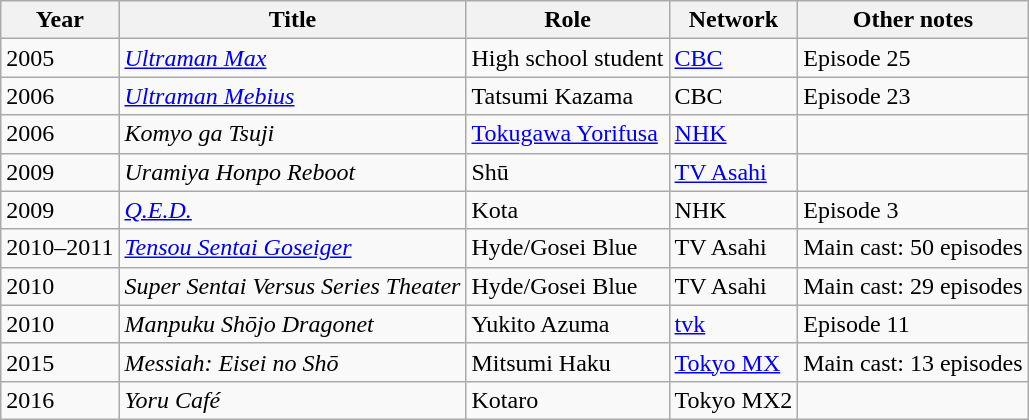<table class="wikitable">
<tr>
<th>Year</th>
<th>Title</th>
<th>Role</th>
<th>Network</th>
<th>Other notes</th>
</tr>
<tr>
<td>2005</td>
<td><em><a href='#'>Ultraman Max</a></em></td>
<td>High school student</td>
<td><a href='#'>CBC</a></td>
<td>Episode 25</td>
</tr>
<tr>
<td>2006</td>
<td><em><a href='#'>Ultraman Mebius</a></em></td>
<td>Tatsumi Kazama</td>
<td>CBC</td>
<td>Episode 23</td>
</tr>
<tr>
<td>2006</td>
<td><em>Komyo ga Tsuji</em></td>
<td><a href='#'>Tokugawa Yorifusa</a></td>
<td><a href='#'>NHK</a></td>
<td></td>
</tr>
<tr>
<td>2009</td>
<td><em>Uramiya Honpo Reboot</em></td>
<td>Shū</td>
<td><a href='#'>TV Asahi</a></td>
<td></td>
</tr>
<tr>
<td>2009</td>
<td><em><a href='#'>Q.E.D.</a></em></td>
<td>Kota</td>
<td>NHK</td>
<td>Episode 3</td>
</tr>
<tr>
<td>2010–2011</td>
<td><em><a href='#'>Tensou Sentai Goseiger</a></em></td>
<td>Hyde/Gosei Blue</td>
<td>TV Asahi</td>
<td>Main cast: 50 episodes</td>
</tr>
<tr>
<td>2010</td>
<td><em>Super Sentai Versus Series Theater</em></td>
<td>Hyde/Gosei Blue</td>
<td>TV Asahi</td>
<td>Main cast: 29 episodes</td>
</tr>
<tr>
<td>2010</td>
<td><em>Manpuku Shōjo Dragonet</em></td>
<td>Yukito Azuma</td>
<td><a href='#'>tvk</a></td>
<td>Episode 11</td>
</tr>
<tr>
<td>2015</td>
<td><em>Messiah: Eisei no Shō</em></td>
<td>Mitsumi Haku</td>
<td><a href='#'>Tokyo MX</a></td>
<td>Main cast: 13 episodes</td>
</tr>
<tr>
<td>2016</td>
<td><em>Yoru Café</em></td>
<td>Kotaro</td>
<td>Tokyo MX2</td>
<td></td>
</tr>
</table>
